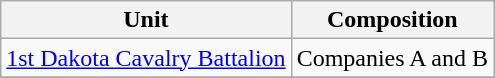<table class="wikitable">
<tr>
<th>Unit</th>
<th>Composition</th>
</tr>
<tr>
<td><a href='#'>1st Dakota Cavalry Battalion</a></td>
<td>Companies A and B</td>
</tr>
<tr>
</tr>
</table>
